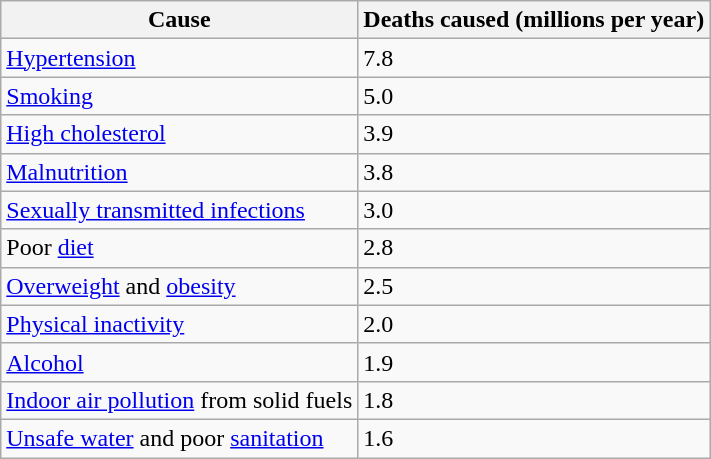<table class="wikitable">
<tr>
<th>Cause</th>
<th>Deaths caused (millions per year)</th>
</tr>
<tr>
<td><a href='#'>Hypertension</a></td>
<td>7.8</td>
</tr>
<tr>
<td><a href='#'>Smoking</a></td>
<td>5.0</td>
</tr>
<tr>
<td><a href='#'>High cholesterol</a></td>
<td>3.9</td>
</tr>
<tr>
<td><a href='#'>Malnutrition</a></td>
<td>3.8</td>
</tr>
<tr>
<td><a href='#'>Sexually transmitted infections</a></td>
<td>3.0</td>
</tr>
<tr>
<td>Poor <a href='#'>diet</a></td>
<td>2.8</td>
</tr>
<tr>
<td><a href='#'>Overweight</a> and <a href='#'>obesity</a></td>
<td>2.5</td>
</tr>
<tr>
<td><a href='#'>Physical inactivity</a></td>
<td>2.0</td>
</tr>
<tr>
<td><a href='#'>Alcohol</a></td>
<td>1.9</td>
</tr>
<tr>
<td><a href='#'>Indoor air pollution</a> from solid fuels</td>
<td>1.8</td>
</tr>
<tr>
<td><a href='#'>Unsafe water</a> and poor <a href='#'>sanitation</a></td>
<td>1.6</td>
</tr>
</table>
